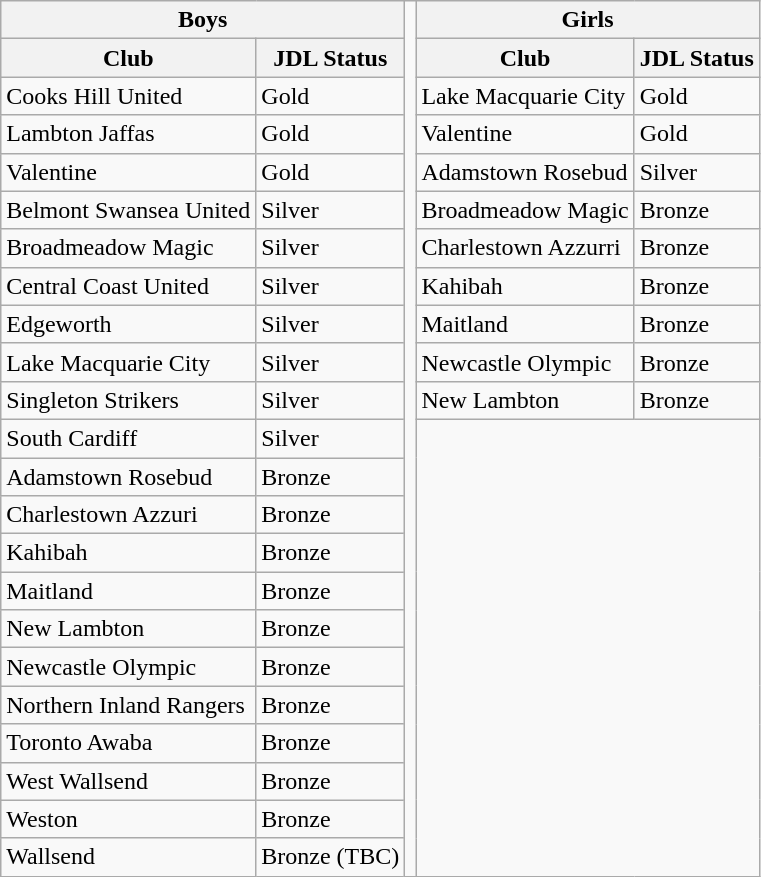<table class="wikitable">
<tr>
<th colspan="2">Boys</th>
<td rowspan="23"></td>
<th colspan="2">Girls</th>
</tr>
<tr>
<th>Club</th>
<th>JDL Status</th>
<th>Club</th>
<th>JDL Status</th>
</tr>
<tr>
<td>Cooks Hill United</td>
<td>Gold</td>
<td>Lake Macquarie City</td>
<td>Gold</td>
</tr>
<tr>
<td>Lambton Jaffas</td>
<td>Gold</td>
<td>Valentine</td>
<td>Gold</td>
</tr>
<tr>
<td>Valentine</td>
<td>Gold</td>
<td>Adamstown Rosebud</td>
<td>Silver</td>
</tr>
<tr>
<td>Belmont Swansea United</td>
<td>Silver</td>
<td>Broadmeadow Magic</td>
<td>Bronze</td>
</tr>
<tr>
<td>Broadmeadow Magic</td>
<td>Silver</td>
<td>Charlestown Azzurri</td>
<td>Bronze</td>
</tr>
<tr>
<td>Central Coast United</td>
<td>Silver</td>
<td>Kahibah</td>
<td>Bronze</td>
</tr>
<tr>
<td>Edgeworth</td>
<td>Silver</td>
<td>Maitland</td>
<td>Bronze</td>
</tr>
<tr>
<td>Lake Macquarie City</td>
<td>Silver</td>
<td>Newcastle Olympic</td>
<td>Bronze</td>
</tr>
<tr>
<td>Singleton Strikers</td>
<td>Silver</td>
<td>New Lambton</td>
<td>Bronze</td>
</tr>
<tr>
<td>South Cardiff</td>
<td>Silver</td>
<td colspan="2" rowspan="12"></td>
</tr>
<tr>
<td>Adamstown Rosebud</td>
<td>Bronze</td>
</tr>
<tr>
<td>Charlestown Azzuri</td>
<td>Bronze</td>
</tr>
<tr>
<td>Kahibah</td>
<td>Bronze</td>
</tr>
<tr>
<td>Maitland</td>
<td>Bronze</td>
</tr>
<tr>
<td>New Lambton</td>
<td>Bronze</td>
</tr>
<tr>
<td>Newcastle Olympic</td>
<td>Bronze</td>
</tr>
<tr>
<td>Northern Inland Rangers</td>
<td>Bronze</td>
</tr>
<tr>
<td>Toronto Awaba</td>
<td>Bronze</td>
</tr>
<tr>
<td>West Wallsend</td>
<td>Bronze</td>
</tr>
<tr>
<td>Weston</td>
<td>Bronze</td>
</tr>
<tr>
<td>Wallsend</td>
<td>Bronze  (TBC)</td>
</tr>
</table>
